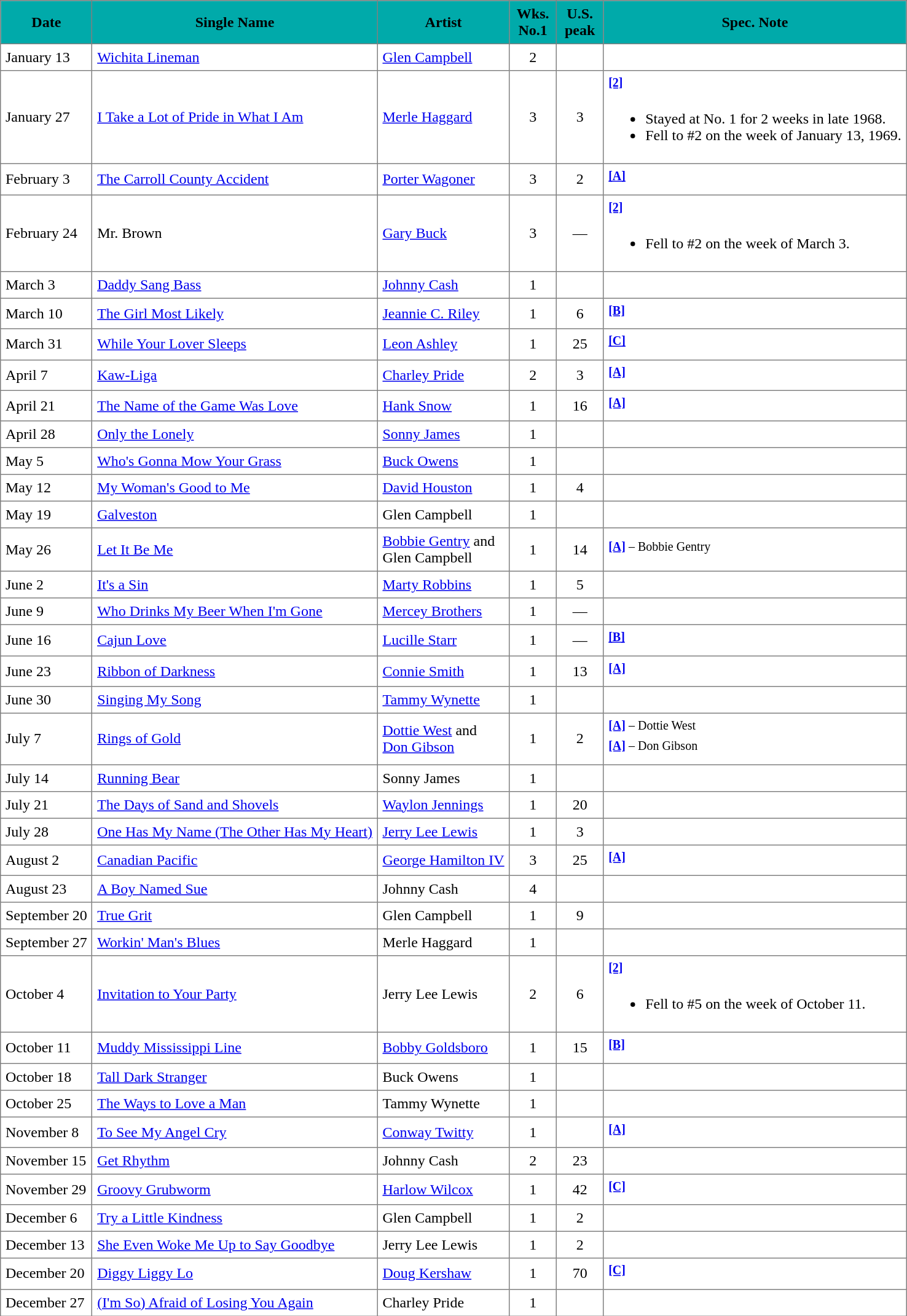<table border="1" cellpadding="5" cellspacing="1" style="border-collapse: collapse">
<tr style="background:#00AAAA">
<th>Date</th>
<th>Single Name</th>
<th>Artist</th>
<th width="40">Wks. No.1</th>
<th width="40">U.S. peak</th>
<th>Spec. Note</th>
</tr>
<tr>
<td>January 13</td>
<td><a href='#'>Wichita Lineman</a></td>
<td><a href='#'>Glen Campbell</a></td>
<td align="center">2</td>
<td></td>
<td></td>
</tr>
<tr>
<td>January 27</td>
<td><a href='#'>I Take a Lot of Pride in What I Am</a></td>
<td><a href='#'>Merle Haggard</a></td>
<td align="center">3</td>
<td align="center">3</td>
<td><sup><a href='#'><strong>[2]</strong></a></sup><br><ul><li>Stayed at No. 1 for 2 weeks in late 1968.</li><li>Fell to #2 on the week of January 13, 1969.</li></ul></td>
</tr>
<tr>
<td>February 3</td>
<td><a href='#'>The Carroll County Accident</a></td>
<td><a href='#'>Porter Wagoner</a></td>
<td align="center">3</td>
<td align="center">2</td>
<td><sup><a href='#'><strong>[A]</strong></a></sup></td>
</tr>
<tr>
<td>February 24</td>
<td>Mr. Brown</td>
<td><a href='#'>Gary Buck</a></td>
<td align="center">3</td>
<td align="center">—</td>
<td><sup><a href='#'><strong>[2]</strong></a></sup><br><ul><li>Fell to #2 on the week of March 3.</li></ul></td>
</tr>
<tr>
<td>March 3</td>
<td><a href='#'>Daddy Sang Bass</a></td>
<td><a href='#'>Johnny Cash</a></td>
<td align="center">1</td>
<td></td>
<td></td>
</tr>
<tr>
<td>March 10</td>
<td><a href='#'>The Girl Most Likely</a></td>
<td><a href='#'>Jeannie C. Riley</a></td>
<td align="center">1</td>
<td align="center">6</td>
<td><sup><a href='#'><strong>[B]</strong></a></sup></td>
</tr>
<tr>
<td>March 31</td>
<td><a href='#'>While Your Lover Sleeps</a></td>
<td><a href='#'>Leon Ashley</a></td>
<td align="center">1</td>
<td align="center">25</td>
<td><sup><a href='#'><strong>[C]</strong></a></sup></td>
</tr>
<tr>
<td>April 7</td>
<td><a href='#'>Kaw-Liga</a></td>
<td><a href='#'>Charley Pride</a></td>
<td align="center">2</td>
<td align="center">3</td>
<td><sup><a href='#'><strong>[A]</strong></a></sup></td>
</tr>
<tr>
<td>April 21</td>
<td><a href='#'>The Name of the Game Was Love</a></td>
<td><a href='#'>Hank Snow</a></td>
<td align="center">1</td>
<td align="center">16</td>
<td><sup><a href='#'><strong>[A]</strong></a></sup></td>
</tr>
<tr>
<td>April 28</td>
<td><a href='#'>Only the Lonely</a></td>
<td><a href='#'>Sonny James</a></td>
<td align="center">1</td>
<td></td>
<td></td>
</tr>
<tr>
<td>May 5</td>
<td><a href='#'>Who's Gonna Mow Your Grass</a></td>
<td><a href='#'>Buck Owens</a></td>
<td align="center">1</td>
<td></td>
<td></td>
</tr>
<tr>
<td>May 12</td>
<td><a href='#'>My Woman's Good to Me</a></td>
<td><a href='#'>David Houston</a></td>
<td align="center">1</td>
<td align="center">4</td>
<td></td>
</tr>
<tr>
<td>May 19</td>
<td><a href='#'>Galveston</a></td>
<td>Glen Campbell</td>
<td align="center">1</td>
<td></td>
<td></td>
</tr>
<tr>
<td>May 26</td>
<td><a href='#'>Let It Be Me</a></td>
<td><a href='#'>Bobbie Gentry</a> and<br>Glen Campbell</td>
<td align="center">1</td>
<td align="center">14</td>
<td><sup><a href='#'><strong>[A]</strong></a> – Bobbie Gentry</sup></td>
</tr>
<tr>
<td>June 2</td>
<td><a href='#'>It's a Sin</a></td>
<td><a href='#'>Marty Robbins</a></td>
<td align="center">1</td>
<td align="center">5</td>
<td></td>
</tr>
<tr>
<td>June 9</td>
<td><a href='#'>Who Drinks My Beer When I'm Gone</a></td>
<td><a href='#'>Mercey Brothers</a></td>
<td align="center">1</td>
<td align="center">—</td>
<td></td>
</tr>
<tr>
<td>June 16</td>
<td><a href='#'>Cajun Love</a></td>
<td><a href='#'>Lucille Starr</a></td>
<td align="center">1</td>
<td align="center">—</td>
<td><sup><a href='#'><strong>[B]</strong></a></sup></td>
</tr>
<tr>
<td>June 23</td>
<td><a href='#'>Ribbon of Darkness</a></td>
<td><a href='#'>Connie Smith</a></td>
<td align="center">1</td>
<td align="center">13</td>
<td><sup><a href='#'><strong>[A]</strong></a></sup></td>
</tr>
<tr>
<td>June 30</td>
<td><a href='#'>Singing My Song</a></td>
<td><a href='#'>Tammy Wynette</a></td>
<td align="center">1</td>
<td></td>
<td></td>
</tr>
<tr>
<td>July 7</td>
<td><a href='#'>Rings of Gold</a></td>
<td><a href='#'>Dottie West</a> and<br><a href='#'>Don Gibson</a></td>
<td align="center">1</td>
<td align="center">2</td>
<td><sup><a href='#'><strong>[A]</strong></a> – Dottie West</sup><br><sup><a href='#'><strong>[A]</strong></a> – Don Gibson</sup></td>
</tr>
<tr>
<td>July 14</td>
<td><a href='#'>Running Bear</a></td>
<td>Sonny James</td>
<td align="center">1</td>
<td></td>
<td></td>
</tr>
<tr>
<td>July 21</td>
<td><a href='#'>The Days of Sand and Shovels</a></td>
<td><a href='#'>Waylon Jennings</a></td>
<td align="center">1</td>
<td align="center">20</td>
<td></td>
</tr>
<tr>
<td>July 28</td>
<td><a href='#'>One Has My Name (The Other Has My Heart)</a></td>
<td><a href='#'>Jerry Lee Lewis</a></td>
<td align="center">1</td>
<td align="center">3</td>
<td></td>
</tr>
<tr>
<td>August 2</td>
<td><a href='#'>Canadian Pacific</a></td>
<td><a href='#'>George Hamilton IV</a></td>
<td align="center">3</td>
<td align="center">25</td>
<td><sup><a href='#'><strong>[A]</strong></a></sup></td>
</tr>
<tr>
<td>August 23</td>
<td><a href='#'>A Boy Named Sue</a></td>
<td>Johnny Cash</td>
<td align="center">4</td>
<td></td>
<td></td>
</tr>
<tr>
<td>September 20</td>
<td><a href='#'>True Grit</a></td>
<td>Glen Campbell</td>
<td align="center">1</td>
<td align="center">9</td>
<td></td>
</tr>
<tr>
<td>September 27</td>
<td><a href='#'>Workin' Man's Blues</a></td>
<td>Merle Haggard</td>
<td align="center">1</td>
<td></td>
<td></td>
</tr>
<tr>
<td>October 4</td>
<td><a href='#'>Invitation to Your Party</a></td>
<td>Jerry Lee Lewis</td>
<td align="center">2</td>
<td align="center">6</td>
<td><sup><a href='#'><strong>[2]</strong></a></sup><br><ul><li>Fell to #5 on the week of October 11.</li></ul></td>
</tr>
<tr>
<td>October 11</td>
<td><a href='#'>Muddy Mississippi Line</a></td>
<td><a href='#'>Bobby Goldsboro</a></td>
<td align="center">1</td>
<td align="center">15</td>
<td><sup><a href='#'><strong>[B]</strong></a></sup></td>
</tr>
<tr>
<td>October 18</td>
<td><a href='#'>Tall Dark Stranger</a></td>
<td>Buck Owens</td>
<td align="center">1</td>
<td></td>
<td></td>
</tr>
<tr>
<td>October 25</td>
<td><a href='#'>The Ways to Love a Man</a></td>
<td>Tammy Wynette</td>
<td align="center">1</td>
<td></td>
<td></td>
</tr>
<tr>
<td>November 8</td>
<td><a href='#'>To See My Angel Cry</a></td>
<td><a href='#'>Conway Twitty</a></td>
<td align="center">1</td>
<td></td>
<td><sup><a href='#'><strong>[A]</strong></a></sup></td>
</tr>
<tr>
<td>November 15</td>
<td><a href='#'>Get Rhythm</a></td>
<td>Johnny Cash</td>
<td align="center">2</td>
<td align="center">23</td>
<td></td>
</tr>
<tr>
<td>November 29</td>
<td><a href='#'>Groovy Grubworm</a></td>
<td><a href='#'>Harlow Wilcox</a></td>
<td align="center">1</td>
<td align="center">42</td>
<td><sup><a href='#'><strong>[C]</strong></a></sup></td>
</tr>
<tr>
<td>December 6</td>
<td><a href='#'>Try a Little Kindness</a></td>
<td>Glen Campbell</td>
<td align="center">1</td>
<td align="center">2</td>
<td></td>
</tr>
<tr>
<td>December 13</td>
<td><a href='#'>She Even Woke Me Up to Say Goodbye</a></td>
<td>Jerry Lee Lewis</td>
<td align="center">1</td>
<td align="center">2</td>
<td></td>
</tr>
<tr>
<td>December 20</td>
<td><a href='#'>Diggy Liggy Lo</a></td>
<td><a href='#'>Doug Kershaw</a></td>
<td align="center">1</td>
<td align="center">70</td>
<td><sup><a href='#'><strong>[C]</strong></a></sup></td>
</tr>
<tr>
<td>December 27</td>
<td><a href='#'>(I'm So) Afraid of Losing You Again</a></td>
<td>Charley Pride</td>
<td align="center">1</td>
<td></td>
<td></td>
</tr>
</table>
